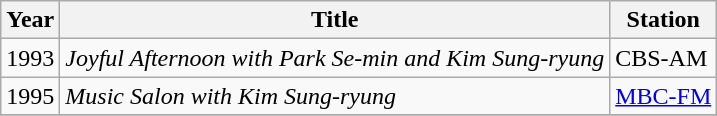<table class="wikitable sortable">
<tr>
<th>Year</th>
<th>Title</th>
<th>Station</th>
</tr>
<tr>
<td>1993</td>
<td><em>Joyful Afternoon with Park Se-min and Kim Sung-ryung</em></td>
<td>CBS-AM</td>
</tr>
<tr>
<td>1995</td>
<td><em>Music Salon with Kim Sung-ryung</em></td>
<td><a href='#'>MBC-FM</a></td>
</tr>
<tr>
</tr>
</table>
